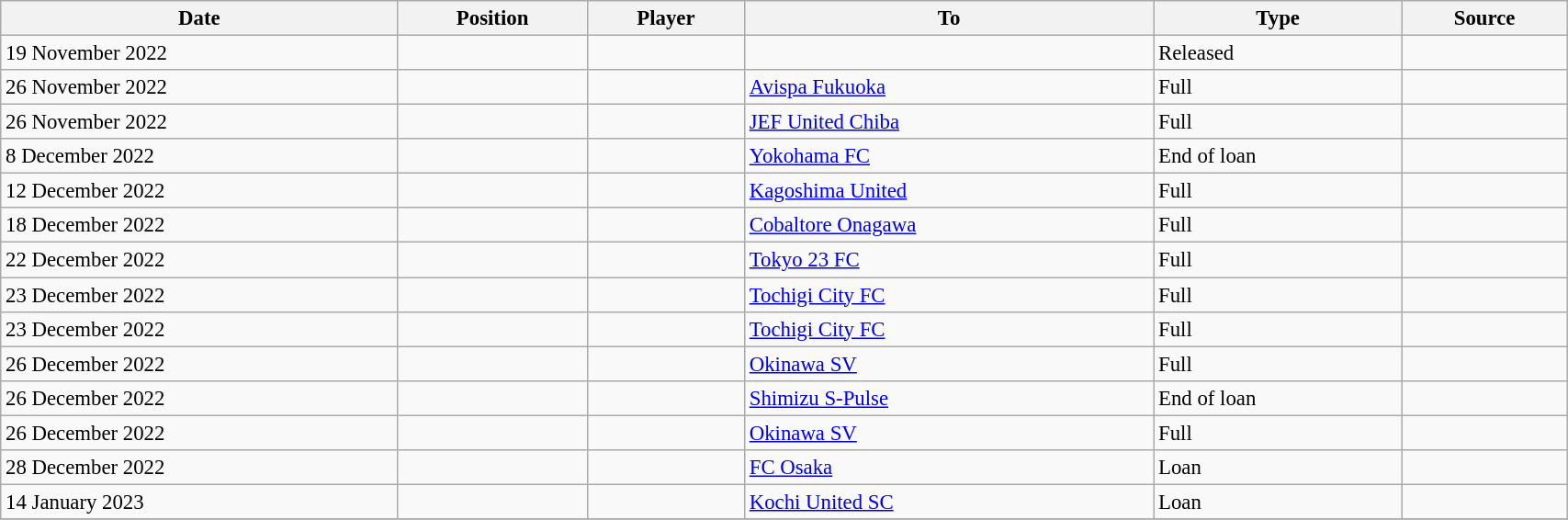<table class="wikitable sortable" style="width:90%; text-align:center; font-size:95%; text-align:left;">
<tr>
<th>Date</th>
<th>Position</th>
<th>Player</th>
<th>To</th>
<th>Type</th>
<th>Source</th>
</tr>
<tr>
<td>19 November 2022</td>
<td></td>
<td></td>
<td></td>
<td>Released</td>
<td></td>
</tr>
<tr>
<td>26 November 2022</td>
<td></td>
<td></td>
<td> <a href='#'>Avispa Fukuoka</a></td>
<td>Full</td>
<td></td>
</tr>
<tr>
<td>26 November 2022</td>
<td></td>
<td></td>
<td> <a href='#'>JEF United Chiba</a></td>
<td>Full</td>
<td></td>
</tr>
<tr>
<td>8 December 2022</td>
<td></td>
<td></td>
<td> <a href='#'>Yokohama FC</a></td>
<td>End of loan</td>
<td></td>
</tr>
<tr>
<td>12 December 2022</td>
<td></td>
<td></td>
<td> <a href='#'>Kagoshima United</a></td>
<td>Full</td>
<td></td>
</tr>
<tr>
<td>18 December 2022</td>
<td></td>
<td></td>
<td> <a href='#'>Cobaltore Onagawa</a></td>
<td>Full</td>
<td></td>
</tr>
<tr>
<td>22 December 2022</td>
<td></td>
<td></td>
<td> <a href='#'>Tokyo 23 FC</a></td>
<td>Full</td>
<td></td>
</tr>
<tr>
<td>23 December 2022</td>
<td></td>
<td></td>
<td> <a href='#'>Tochigi City FC</a></td>
<td>Full</td>
<td></td>
</tr>
<tr>
<td>23 December 2022</td>
<td></td>
<td></td>
<td> <a href='#'>Tochigi City FC</a></td>
<td>Full</td>
<td></td>
</tr>
<tr>
<td>26 December 2022</td>
<td></td>
<td></td>
<td> <a href='#'>Okinawa SV</a></td>
<td>Full</td>
<td></td>
</tr>
<tr>
<td>26 December 2022</td>
<td></td>
<td></td>
<td> <a href='#'>Shimizu S-Pulse</a></td>
<td>End of loan</td>
<td></td>
</tr>
<tr>
<td>26 December 2022</td>
<td></td>
<td></td>
<td> <a href='#'>Okinawa SV</a></td>
<td>Full</td>
<td></td>
</tr>
<tr>
<td>28 December 2022</td>
<td></td>
<td></td>
<td> <a href='#'>FC Osaka</a></td>
<td>Loan</td>
<td></td>
</tr>
<tr>
<td>14 January 2023</td>
<td></td>
<td></td>
<td> <a href='#'>Kochi United SC</a></td>
<td>Loan</td>
<td></td>
</tr>
<tr>
</tr>
</table>
